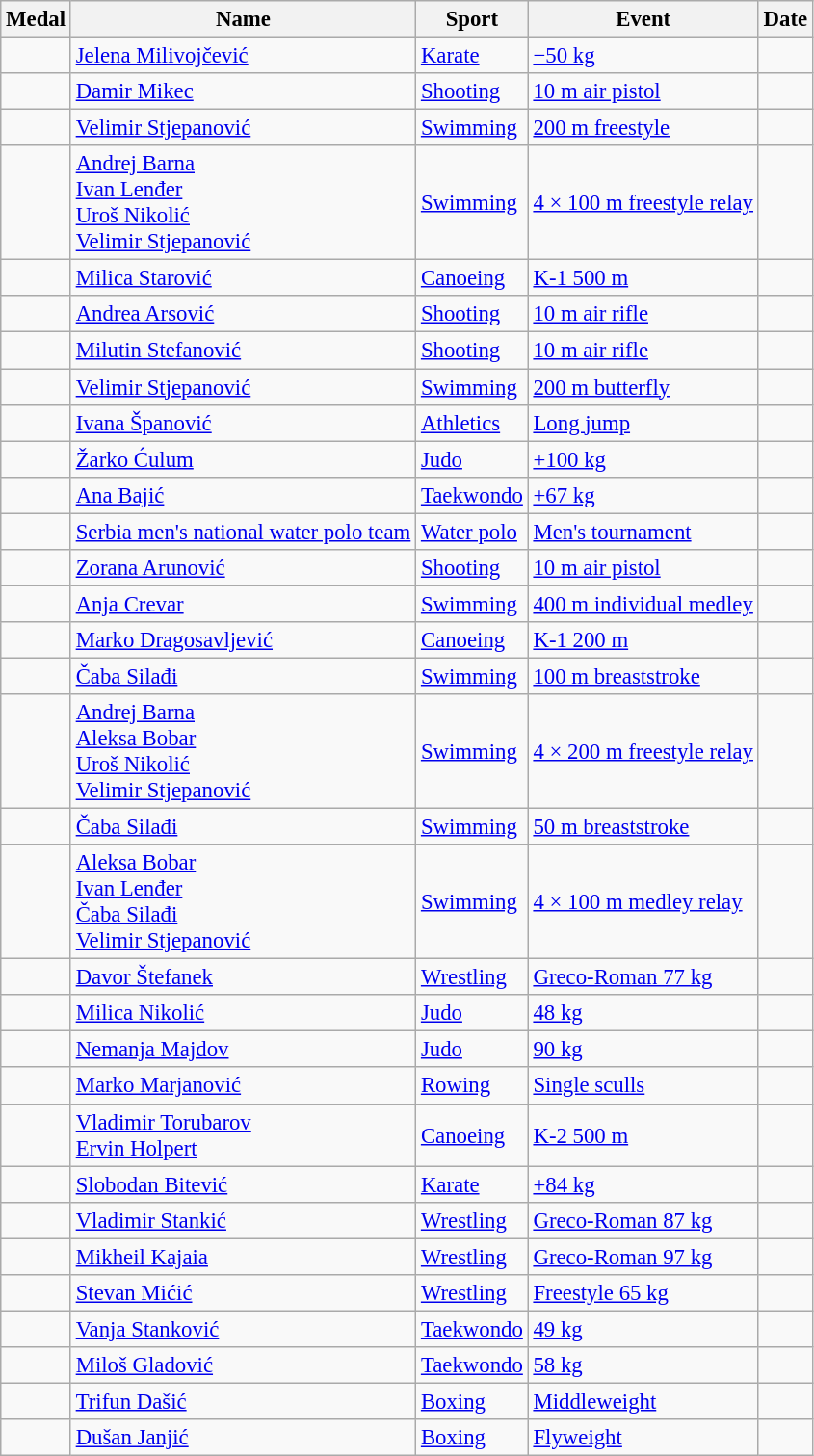<table class="wikitable sortable" style="font-size: 95%;">
<tr>
<th>Medal</th>
<th>Name</th>
<th>Sport</th>
<th>Event</th>
<th>Date</th>
</tr>
<tr>
<td></td>
<td><a href='#'>Jelena Milivojčević</a></td>
<td><a href='#'>Karate</a></td>
<td><a href='#'>−50 kg</a></td>
<td></td>
</tr>
<tr>
<td></td>
<td><a href='#'>Damir Mikec</a></td>
<td><a href='#'>Shooting</a></td>
<td><a href='#'>10 m air pistol</a></td>
<td></td>
</tr>
<tr>
<td></td>
<td><a href='#'>Velimir Stjepanović</a></td>
<td><a href='#'>Swimming</a></td>
<td><a href='#'>200 m freestyle</a></td>
<td></td>
</tr>
<tr>
<td></td>
<td><a href='#'>Andrej Barna</a><br><a href='#'>Ivan Lenđer</a><br><a href='#'>Uroš Nikolić</a><br><a href='#'>Velimir Stjepanović</a></td>
<td><a href='#'>Swimming</a></td>
<td><a href='#'>4 × 100 m freestyle relay</a></td>
<td></td>
</tr>
<tr>
<td></td>
<td><a href='#'>Milica Starović</a></td>
<td><a href='#'>Canoeing</a></td>
<td><a href='#'>K-1 500 m</a></td>
<td></td>
</tr>
<tr>
<td></td>
<td><a href='#'>Andrea Arsović</a></td>
<td><a href='#'>Shooting</a></td>
<td><a href='#'>10 m air rifle</a></td>
<td></td>
</tr>
<tr>
<td></td>
<td><a href='#'>Milutin Stefanović</a></td>
<td><a href='#'>Shooting</a></td>
<td><a href='#'>10 m air rifle</a></td>
<td></td>
</tr>
<tr>
<td></td>
<td><a href='#'>Velimir Stjepanović</a></td>
<td><a href='#'>Swimming</a></td>
<td><a href='#'>200 m butterfly</a></td>
<td></td>
</tr>
<tr>
<td></td>
<td><a href='#'>Ivana Španović</a></td>
<td><a href='#'>Athletics</a></td>
<td><a href='#'>Long jump</a></td>
<td></td>
</tr>
<tr>
<td></td>
<td><a href='#'>Žarko Ćulum</a></td>
<td><a href='#'>Judo</a></td>
<td><a href='#'>+100 kg</a></td>
<td></td>
</tr>
<tr>
<td></td>
<td><a href='#'>Ana Bajić</a></td>
<td><a href='#'>Taekwondo</a></td>
<td><a href='#'>+67 kg</a></td>
<td></td>
</tr>
<tr>
<td></td>
<td><a href='#'>Serbia men's national water polo team</a><br></td>
<td><a href='#'>Water polo</a></td>
<td><a href='#'>Men's tournament</a></td>
<td></td>
</tr>
<tr>
<td></td>
<td><a href='#'>Zorana Arunović</a></td>
<td><a href='#'>Shooting</a></td>
<td><a href='#'>10 m air pistol</a></td>
<td></td>
</tr>
<tr>
<td></td>
<td><a href='#'>Anja Crevar</a></td>
<td><a href='#'>Swimming</a></td>
<td><a href='#'>400 m individual medley</a></td>
<td></td>
</tr>
<tr>
<td></td>
<td><a href='#'>Marko Dragosavljević</a></td>
<td><a href='#'>Canoeing</a></td>
<td><a href='#'>K-1 200 m</a></td>
<td></td>
</tr>
<tr>
<td></td>
<td><a href='#'>Čaba Silađi</a></td>
<td><a href='#'>Swimming</a></td>
<td><a href='#'>100 m breaststroke</a></td>
<td></td>
</tr>
<tr>
<td></td>
<td><a href='#'>Andrej Barna</a><br><a href='#'>Aleksa Bobar</a><br><a href='#'>Uroš Nikolić</a><br><a href='#'>Velimir Stjepanović</a></td>
<td><a href='#'>Swimming</a></td>
<td><a href='#'>4 × 200 m freestyle relay</a></td>
<td></td>
</tr>
<tr>
<td></td>
<td><a href='#'>Čaba Silađi</a></td>
<td><a href='#'>Swimming</a></td>
<td><a href='#'>50 m breaststroke</a></td>
<td></td>
</tr>
<tr>
<td></td>
<td><a href='#'>Aleksa Bobar</a><br><a href='#'>Ivan Lenđer</a><br><a href='#'>Čaba Silađi</a><br><a href='#'>Velimir Stjepanović</a></td>
<td><a href='#'>Swimming</a></td>
<td><a href='#'>4 × 100 m medley relay</a></td>
<td></td>
</tr>
<tr>
<td></td>
<td><a href='#'>Davor Štefanek</a></td>
<td><a href='#'>Wrestling</a></td>
<td><a href='#'>Greco-Roman 77 kg</a></td>
<td></td>
</tr>
<tr>
<td></td>
<td><a href='#'>Milica Nikolić</a></td>
<td><a href='#'>Judo</a></td>
<td><a href='#'>48 kg</a></td>
<td></td>
</tr>
<tr>
<td></td>
<td><a href='#'>Nemanja Majdov</a></td>
<td><a href='#'>Judo</a></td>
<td><a href='#'>90 kg</a></td>
<td></td>
</tr>
<tr>
<td></td>
<td><a href='#'>Marko Marjanović</a></td>
<td><a href='#'>Rowing</a></td>
<td><a href='#'>Single sculls</a></td>
<td></td>
</tr>
<tr>
<td></td>
<td><a href='#'>Vladimir Torubarov</a><br><a href='#'>Ervin Holpert</a></td>
<td><a href='#'>Canoeing</a></td>
<td><a href='#'>K-2 500 m</a></td>
<td></td>
</tr>
<tr>
<td></td>
<td><a href='#'>Slobodan Bitević</a></td>
<td><a href='#'>Karate</a></td>
<td><a href='#'>+84 kg</a></td>
<td></td>
</tr>
<tr>
<td></td>
<td><a href='#'>Vladimir Stankić</a></td>
<td><a href='#'>Wrestling</a></td>
<td><a href='#'>Greco-Roman 87 kg</a></td>
<td></td>
</tr>
<tr>
<td></td>
<td><a href='#'>Mikheil Kajaia</a></td>
<td><a href='#'>Wrestling</a></td>
<td><a href='#'>Greco-Roman 97 kg</a></td>
<td></td>
</tr>
<tr>
<td></td>
<td><a href='#'>Stevan Mićić</a></td>
<td><a href='#'>Wrestling</a></td>
<td><a href='#'>Freestyle 65 kg</a></td>
<td></td>
</tr>
<tr>
<td></td>
<td><a href='#'>Vanja Stanković</a></td>
<td><a href='#'>Taekwondo</a></td>
<td><a href='#'>49 kg</a></td>
<td></td>
</tr>
<tr>
<td></td>
<td><a href='#'>Miloš Gladović</a></td>
<td><a href='#'>Taekwondo</a></td>
<td><a href='#'>58 kg</a></td>
<td></td>
</tr>
<tr>
<td></td>
<td><a href='#'>Trifun Dašić</a></td>
<td><a href='#'>Boxing</a></td>
<td><a href='#'>Middleweight</a></td>
<td></td>
</tr>
<tr>
<td></td>
<td><a href='#'>Dušan Janjić</a></td>
<td><a href='#'>Boxing</a></td>
<td><a href='#'>Flyweight</a></td>
<td></td>
</tr>
</table>
